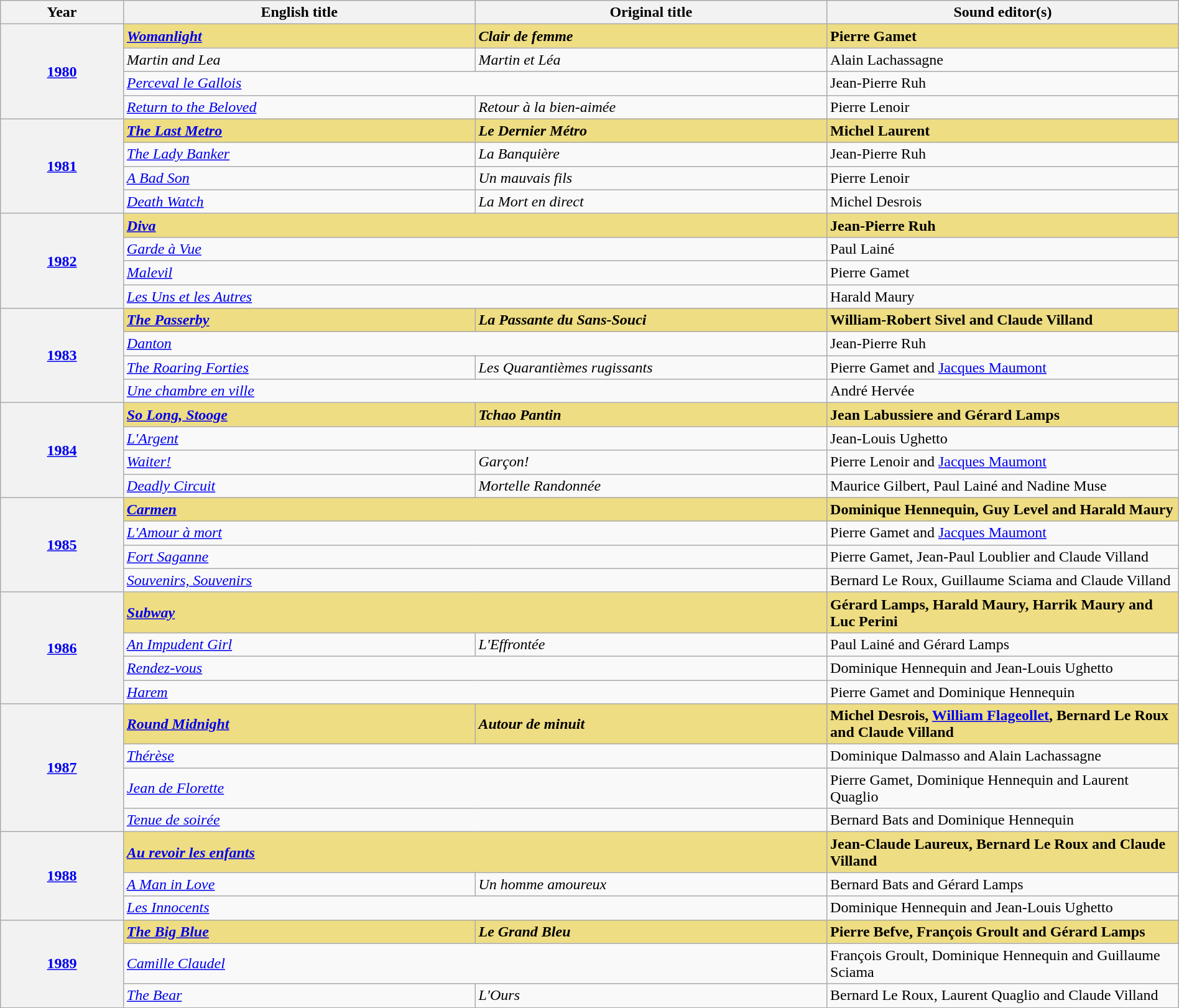<table class="wikitable" style="width:100%;" cellpadding="5">
<tr>
<th style="width:100px;">Year</th>
<th style="width:300px;">English title</th>
<th style="width:300px;">Original title</th>
<th style="width:300px;">Sound editor(s)</th>
</tr>
<tr>
<th rowspan="4" style="text-align:center;"><a href='#'>1980</a></th>
<td style="background:#eedd82;"><strong><em><a href='#'>Womanlight</a></em></strong></td>
<td style="background:#eedd82;"><strong><em>Clair de femme</em></strong></td>
<td style="background:#eedd82;"><strong>Pierre Gamet</strong></td>
</tr>
<tr>
<td><em>Martin and Lea</em></td>
<td><em>Martin et Léa</em></td>
<td>Alain Lachassagne</td>
</tr>
<tr>
<td colspan="2"><em><a href='#'>Perceval le Gallois</a></em></td>
<td>Jean-Pierre Ruh</td>
</tr>
<tr>
<td><em><a href='#'>Return to the Beloved</a></em></td>
<td><em>Retour à la bien-aimée</em></td>
<td>Pierre Lenoir</td>
</tr>
<tr>
<th rowspan="4" style="text-align:center;"><a href='#'>1981</a></th>
<td style="background:#eedd82;"><em><a href='#'><strong>The Last Metro</strong></a></em></td>
<td style="background:#eedd82;"><strong><em>Le Dernier Métro</em></strong></td>
<td style="background:#eedd82;"><strong>Michel Laurent</strong></td>
</tr>
<tr>
<td><em><a href='#'>The Lady Banker</a></em></td>
<td><em>La Banquière</em></td>
<td>Jean-Pierre Ruh</td>
</tr>
<tr>
<td><em><a href='#'>A Bad Son</a></em></td>
<td><em>Un mauvais fils</em></td>
<td>Pierre Lenoir</td>
</tr>
<tr>
<td><em><a href='#'>Death Watch</a></em></td>
<td><em>La Mort en direct</em></td>
<td>Michel Desrois</td>
</tr>
<tr>
<th rowspan="4" style="text-align:center;"><a href='#'>1982</a></th>
<td colspan="2" style="background:#eedd82;"><em><a href='#'><strong>Diva</strong></a></em></td>
<td style="background:#eedd82;"><strong>Jean-Pierre Ruh</strong></td>
</tr>
<tr>
<td colspan="2"><em><a href='#'>Garde à Vue</a></em></td>
<td>Paul Lainé</td>
</tr>
<tr>
<td colspan="2"><em><a href='#'>Malevil</a></em></td>
<td>Pierre Gamet</td>
</tr>
<tr>
<td colspan="2"><em><a href='#'>Les Uns et les Autres</a></em></td>
<td>Harald Maury</td>
</tr>
<tr>
<th rowspan="4" style="text-align:center;"><a href='#'>1983</a></th>
<td style="background:#eedd82;"><em><a href='#'><strong>The Passerby</strong></a></em></td>
<td style="background:#eedd82;"><strong><em>La Passante du Sans-Souci</em></strong></td>
<td style="background:#eedd82;"><strong>William-Robert Sivel and Claude Villand</strong></td>
</tr>
<tr>
<td colspan="2"><em><a href='#'>Danton</a></em></td>
<td>Jean-Pierre Ruh</td>
</tr>
<tr>
<td><em><a href='#'>The Roaring Forties</a></em></td>
<td><em>Les Quarantièmes rugissants</em></td>
<td>Pierre Gamet and <a href='#'>Jacques Maumont</a></td>
</tr>
<tr>
<td colspan="2"><em><a href='#'>Une chambre en ville</a></em></td>
<td>André Hervée</td>
</tr>
<tr>
<th rowspan="4" style="text-align:center;"><a href='#'>1984</a></th>
<td style="background:#eedd82;"><em><a href='#'><strong>So Long, Stooge</strong></a></em></td>
<td style="background:#eedd82;"><strong><em>Tchao Pantin</em></strong></td>
<td style="background:#eedd82;"><strong>Jean Labussiere and Gérard Lamps</strong></td>
</tr>
<tr>
<td colspan="2"><em><a href='#'>L'Argent</a></em></td>
<td>Jean-Louis Ughetto</td>
</tr>
<tr>
<td><em><a href='#'>Waiter!</a></em></td>
<td><em>Garçon! </em></td>
<td>Pierre Lenoir and <a href='#'>Jacques Maumont</a></td>
</tr>
<tr>
<td><em><a href='#'>Deadly Circuit</a></em></td>
<td><em>Mortelle Randonnée</em></td>
<td>Maurice Gilbert, Paul Lainé and Nadine Muse</td>
</tr>
<tr>
<th rowspan="4" style="text-align:center;"><a href='#'>1985</a></th>
<td colspan="2" style="background:#eedd82;"><em><a href='#'><strong>Carmen</strong></a></em></td>
<td style="background:#eedd82;"><strong>Dominique Hennequin, Guy Level and Harald Maury</strong></td>
</tr>
<tr>
<td colspan="2"><em><a href='#'>L'Amour à mort</a></em></td>
<td>Pierre Gamet and <a href='#'>Jacques Maumont</a></td>
</tr>
<tr>
<td colspan="2"><em><a href='#'>Fort Saganne</a></em></td>
<td>Pierre Gamet, Jean-Paul Loublier and Claude Villand</td>
</tr>
<tr>
<td colspan="2"><em><a href='#'>Souvenirs, Souvenirs</a></em></td>
<td>Bernard Le Roux, Guillaume Sciama and Claude Villand</td>
</tr>
<tr>
<th rowspan="4" style="text-align:center;"><a href='#'>1986</a></th>
<td colspan="2" style="background:#eedd82;"><em><a href='#'><strong>Subway</strong></a></em></td>
<td style="background:#eedd82;"><strong>Gérard Lamps, Harald Maury, Harrik Maury and Luc Perini</strong></td>
</tr>
<tr>
<td><em><a href='#'>An Impudent Girl</a></em></td>
<td><em>L'Effrontée</em></td>
<td>Paul Lainé and Gérard Lamps</td>
</tr>
<tr>
<td colspan="2"><em><a href='#'>Rendez-vous</a></em></td>
<td>Dominique Hennequin and Jean-Louis Ughetto</td>
</tr>
<tr>
<td colspan="2"><em><a href='#'>Harem</a></em></td>
<td>Pierre Gamet and Dominique Hennequin</td>
</tr>
<tr>
<th rowspan="4" style="text-align:center;"><a href='#'>1987</a></th>
<td style="background:#eedd82;"><em><a href='#'><strong>Round Midnight</strong></a></em></td>
<td style="background:#eedd82;"><strong><em>Autour de minuit</em></strong></td>
<td style="background:#eedd82;"><strong>Michel Desrois, <a href='#'>William Flageollet</a>, Bernard Le Roux and Claude Villand</strong></td>
</tr>
<tr>
<td colspan="2"><em><a href='#'>Thérèse</a></em></td>
<td>Dominique Dalmasso and Alain Lachassagne</td>
</tr>
<tr>
<td colspan="2"><em><a href='#'>Jean de Florette</a></em></td>
<td>Pierre Gamet, Dominique Hennequin and Laurent Quaglio</td>
</tr>
<tr>
<td colspan="2"><em><a href='#'>Tenue de soirée</a></em></td>
<td>Bernard Bats and Dominique Hennequin</td>
</tr>
<tr>
<th rowspan="3" style="text-align:center;"><a href='#'>1988</a></th>
<td colspan="2" style="background:#eedd82;"><em><a href='#'><strong>Au revoir les enfants</strong></a></em></td>
<td style="background:#eedd82;"><strong>Jean-Claude Laureux, Bernard Le Roux and Claude Villand</strong></td>
</tr>
<tr>
<td><em><a href='#'>A Man in Love</a></em></td>
<td><em>Un homme amoureux</em></td>
<td>Bernard Bats and Gérard Lamps</td>
</tr>
<tr>
<td colspan="2"><em><a href='#'>Les Innocents</a></em></td>
<td>Dominique Hennequin and Jean-Louis Ughetto</td>
</tr>
<tr>
<th rowspan="3" style="text-align:center;"><a href='#'>1989</a></th>
<td style="background:#eedd82;"><em><a href='#'><strong>The Big Blue</strong></a></em></td>
<td style="background:#eedd82;"><strong><em>Le Grand Bleu</em></strong></td>
<td style="background:#eedd82;"><strong>Pierre Befve, François Groult and Gérard Lamps</strong></td>
</tr>
<tr>
<td colspan="2"><em><a href='#'>Camille Claudel</a></em></td>
<td>François Groult, Dominique Hennequin and Guillaume Sciama</td>
</tr>
<tr>
<td><em><a href='#'>The Bear</a></em></td>
<td><em>L'Ours</em></td>
<td>Bernard Le Roux, Laurent Quaglio and Claude Villand</td>
</tr>
</table>
